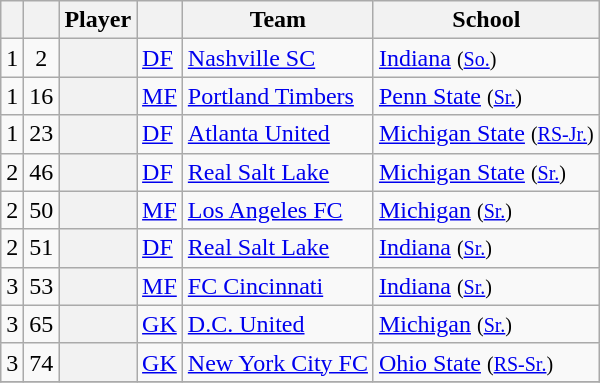<table class="wikitable sortable plainrowheaders" style="text-align:left">
<tr>
<th scope="col"></th>
<th scope="col"></th>
<th scope="col">Player</th>
<th scope="col"></th>
<th scope="col">Team</th>
<th scope="col">School</th>
</tr>
<tr>
<td style="text-align:center;">1</td>
<td style="text-align:center;">2</td>
<th scope="row"></th>
<td><a href='#'>DF</a></td>
<td><a href='#'>Nashville SC</a></td>
<td><a href='#'>Indiana</a> <small>(<a href='#'>So.</a>)</small></td>
</tr>
<tr>
<td style="text-align:center;">1</td>
<td style="text-align:center;">16</td>
<th scope="row"></th>
<td><a href='#'>MF</a></td>
<td><a href='#'>Portland Timbers</a></td>
<td><a href='#'>Penn State</a> <small>(<a href='#'>Sr.</a>)</small></td>
</tr>
<tr>
<td style="text-align:center;">1</td>
<td style="text-align:center;">23</td>
<th scope="row"></th>
<td><a href='#'>DF</a></td>
<td><a href='#'>Atlanta United</a></td>
<td><a href='#'>Michigan State</a> <small>(<a href='#'>RS-Jr.</a>)</small></td>
</tr>
<tr>
<td style="text-align:center;">2</td>
<td style="text-align:center;">46</td>
<th scope="row"></th>
<td><a href='#'>DF</a></td>
<td><a href='#'>Real Salt Lake</a></td>
<td><a href='#'>Michigan State</a> <small>(<a href='#'>Sr.</a>)</small></td>
</tr>
<tr>
<td style="text-align:center;">2</td>
<td style="text-align:center;">50</td>
<th scope="row"></th>
<td><a href='#'>MF</a></td>
<td><a href='#'>Los Angeles FC</a></td>
<td><a href='#'>Michigan</a> <small>(<a href='#'>Sr.</a>)</small></td>
</tr>
<tr>
<td style="text-align:center;">2</td>
<td style="text-align:center;">51</td>
<th scope="row"></th>
<td><a href='#'>DF</a></td>
<td><a href='#'>Real Salt Lake</a></td>
<td><a href='#'>Indiana</a> <small>(<a href='#'>Sr.</a>)</small></td>
</tr>
<tr>
<td style="text-align:center;">3</td>
<td style="text-align:center;">53</td>
<th scope="row"></th>
<td><a href='#'>MF</a></td>
<td><a href='#'>FC Cincinnati</a></td>
<td><a href='#'>Indiana</a> <small>(<a href='#'>Sr.</a>)</small></td>
</tr>
<tr>
<td style="text-align:center;">3</td>
<td style="text-align:center;">65</td>
<th scope="row"></th>
<td><a href='#'>GK</a></td>
<td><a href='#'>D.C. United</a></td>
<td><a href='#'>Michigan</a> <small>(<a href='#'>Sr.</a>)</small></td>
</tr>
<tr>
<td style="text-align:center;">3</td>
<td style="text-align:center;">74</td>
<th scope="row"></th>
<td><a href='#'>GK</a></td>
<td><a href='#'>New York City FC</a></td>
<td><a href='#'>Ohio State</a> <small>(<a href='#'>RS-Sr.</a>)</small></td>
</tr>
<tr>
</tr>
</table>
